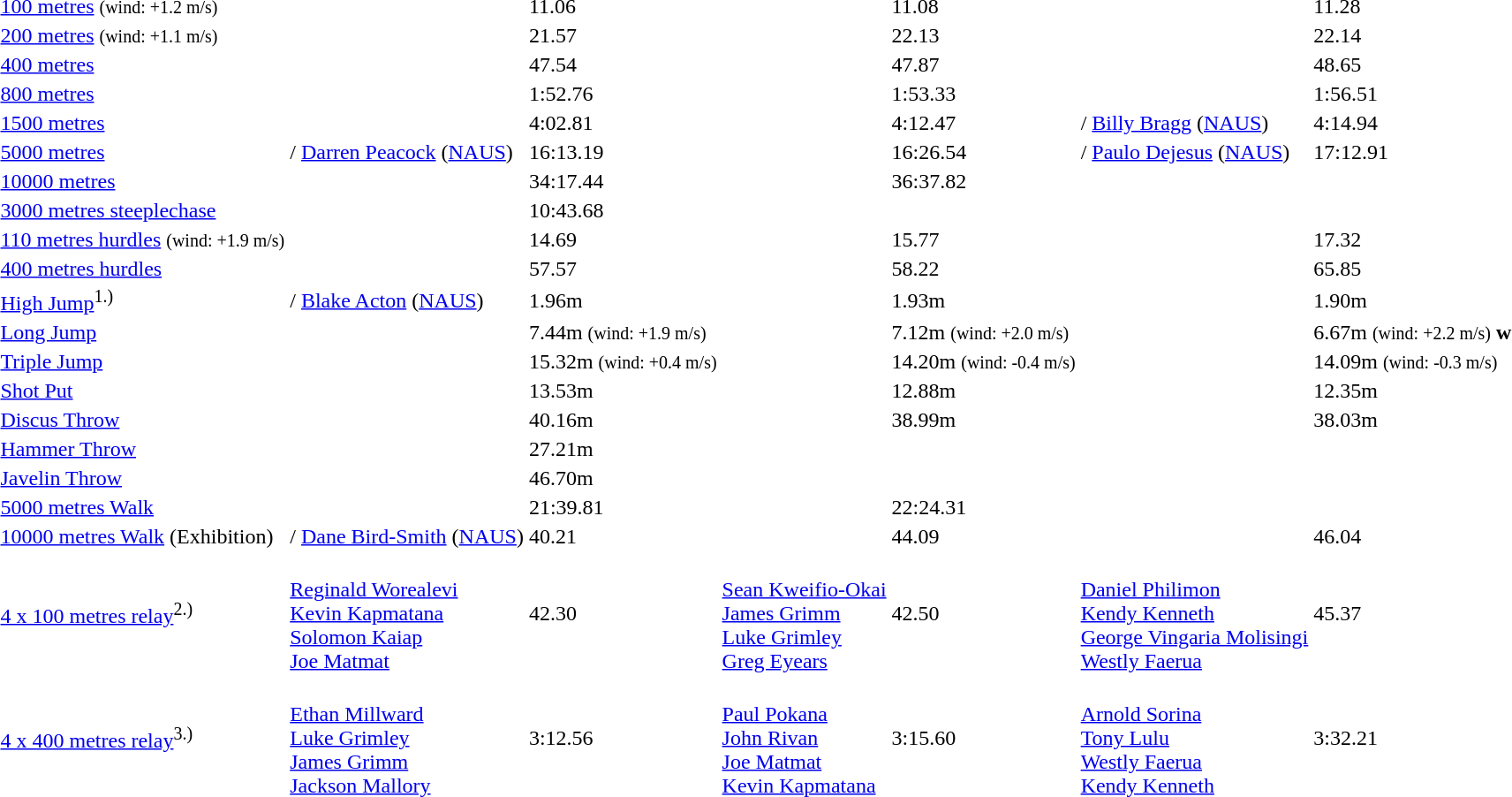<table>
<tr>
<td><a href='#'>100 metres</a> <small>(wind: +1.2 m/s)</small></td>
<td></td>
<td>11.06</td>
<td></td>
<td>11.08</td>
<td></td>
<td>11.28</td>
</tr>
<tr>
<td><a href='#'>200 metres</a> <small>(wind: +1.1 m/s)</small></td>
<td></td>
<td>21.57</td>
<td></td>
<td>22.13</td>
<td> <br> </td>
<td>22.14</td>
</tr>
<tr>
<td><a href='#'>400 metres</a></td>
<td></td>
<td>47.54</td>
<td></td>
<td>47.87</td>
<td></td>
<td>48.65</td>
</tr>
<tr>
<td><a href='#'>800 metres</a></td>
<td></td>
<td>1:52.76</td>
<td></td>
<td>1:53.33</td>
<td></td>
<td>1:56.51</td>
</tr>
<tr>
<td><a href='#'>1500 metres</a></td>
<td></td>
<td>4:02.81</td>
<td></td>
<td>4:12.47</td>
<td>/ <a href='#'>Billy Bragg</a> (<a href='#'>NAUS</a>)</td>
<td>4:14.94</td>
</tr>
<tr>
<td><a href='#'>5000 metres</a></td>
<td>/ <a href='#'>Darren Peacock</a> (<a href='#'>NAUS</a>)</td>
<td>16:13.19</td>
<td></td>
<td>16:26.54</td>
<td>/ <a href='#'>Paulo Dejesus</a> (<a href='#'>NAUS</a>)</td>
<td>17:12.91</td>
</tr>
<tr>
<td><a href='#'>10000 metres</a></td>
<td></td>
<td>34:17.44</td>
<td></td>
<td>36:37.82</td>
<td></td>
<td></td>
</tr>
<tr>
<td><a href='#'>3000 metres steeplechase</a></td>
<td></td>
<td>10:43.68</td>
<td></td>
<td></td>
<td></td>
<td></td>
</tr>
<tr>
<td><a href='#'>110 metres hurdles</a> <small>(wind: +1.9 m/s)</small></td>
<td></td>
<td>14.69</td>
<td></td>
<td>15.77</td>
<td></td>
<td>17.32</td>
</tr>
<tr>
<td><a href='#'>400 metres hurdles</a></td>
<td></td>
<td>57.57</td>
<td></td>
<td>58.22</td>
<td></td>
<td>65.85</td>
</tr>
<tr>
<td><a href='#'>High Jump</a><sup>1.)</sup></td>
<td>/ <a href='#'>Blake Acton</a> (<a href='#'>NAUS</a>)</td>
<td>1.96m</td>
<td></td>
<td>1.93m</td>
<td></td>
<td>1.90m</td>
</tr>
<tr>
<td><a href='#'>Long Jump</a></td>
<td></td>
<td>7.44m <small>(wind: +1.9 m/s)</small></td>
<td></td>
<td>7.12m <small>(wind: +2.0 m/s)</small></td>
<td></td>
<td>6.67m <small>(wind: +2.2 m/s)</small> <strong>w</strong></td>
</tr>
<tr>
<td><a href='#'>Triple Jump</a></td>
<td></td>
<td>15.32m <small>(wind: +0.4 m/s)</small></td>
<td></td>
<td>14.20m <small>(wind: -0.4 m/s)</small></td>
<td></td>
<td>14.09m <small>(wind: -0.3 m/s)</small></td>
</tr>
<tr>
<td><a href='#'>Shot Put</a></td>
<td></td>
<td>13.53m</td>
<td></td>
<td>12.88m</td>
<td></td>
<td>12.35m</td>
</tr>
<tr>
<td><a href='#'>Discus Throw</a></td>
<td></td>
<td>40.16m</td>
<td></td>
<td>38.99m</td>
<td></td>
<td>38.03m</td>
</tr>
<tr>
<td><a href='#'>Hammer Throw</a></td>
<td></td>
<td>27.21m</td>
<td></td>
<td></td>
<td></td>
<td></td>
</tr>
<tr>
<td><a href='#'>Javelin Throw</a></td>
<td></td>
<td>46.70m</td>
<td></td>
<td></td>
<td></td>
<td></td>
</tr>
<tr>
<td><a href='#'>5000 metres Walk</a></td>
<td></td>
<td>21:39.81</td>
<td></td>
<td>22:24.31</td>
<td></td>
<td></td>
</tr>
<tr>
<td><a href='#'>10000 metres Walk</a> (Exhibition)</td>
<td>/ <a href='#'>Dane Bird-Smith</a> (<a href='#'>NAUS</a>)</td>
<td>40.21</td>
<td></td>
<td>44.09</td>
<td></td>
<td>46.04</td>
</tr>
<tr>
<td><a href='#'>4 x 100 metres relay</a><sup>2.)</sup></td>
<td> <br> <a href='#'>Reginald Worealevi</a> <br> <a href='#'>Kevin Kapmatana</a> <br> <a href='#'>Solomon Kaiap</a> <br> <a href='#'>Joe Matmat</a></td>
<td>42.30</td>
<td> <br> <a href='#'>Sean Kweifio-Okai</a> <br> <a href='#'>James Grimm</a> <br> <a href='#'>Luke Grimley</a> <br> <a href='#'>Greg Eyears</a></td>
<td>42.50</td>
<td> <br> <a href='#'>Daniel Philimon</a> <br> <a href='#'>Kendy Kenneth</a> <br> <a href='#'>George Vingaria Molisingi</a> <br> <a href='#'>Westly Faerua</a></td>
<td>45.37</td>
</tr>
<tr>
<td><a href='#'>4 x 400 metres relay</a><sup>3.)</sup></td>
<td> <br> <a href='#'>Ethan Millward</a> <br> <a href='#'>Luke Grimley</a> <br> <a href='#'>James Grimm</a> <br> <a href='#'>Jackson Mallory</a></td>
<td>3:12.56</td>
<td> <br> <a href='#'>Paul Pokana</a> <br> <a href='#'>John Rivan</a> <br> <a href='#'>Joe Matmat</a> <br> <a href='#'>Kevin Kapmatana</a></td>
<td>3:15.60</td>
<td> <br> <a href='#'>Arnold Sorina</a> <br> <a href='#'>Tony Lulu</a> <br> <a href='#'>Westly Faerua</a> <br> <a href='#'>Kendy Kenneth</a></td>
<td>3:32.21</td>
</tr>
</table>
